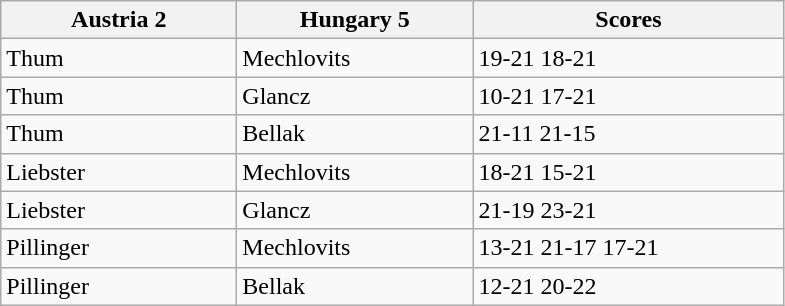<table class="wikitable">
<tr>
<th width=150> Austria 2</th>
<th width=150> Hungary 5</th>
<th width=200>Scores</th>
</tr>
<tr>
<td>Thum</td>
<td>Mechlovits</td>
<td>19-21 18-21</td>
</tr>
<tr>
<td>Thum</td>
<td>Glancz</td>
<td>10-21 17-21</td>
</tr>
<tr>
<td>Thum</td>
<td>Bellak</td>
<td>21-11 21-15</td>
</tr>
<tr>
<td>Liebster</td>
<td>Mechlovits</td>
<td>18-21 15-21</td>
</tr>
<tr>
<td>Liebster</td>
<td>Glancz</td>
<td>21-19 23-21</td>
</tr>
<tr>
<td>Pillinger</td>
<td>Mechlovits</td>
<td>13-21 21-17 17-21</td>
</tr>
<tr>
<td>Pillinger</td>
<td>Bellak</td>
<td>12-21 20-22</td>
</tr>
</table>
